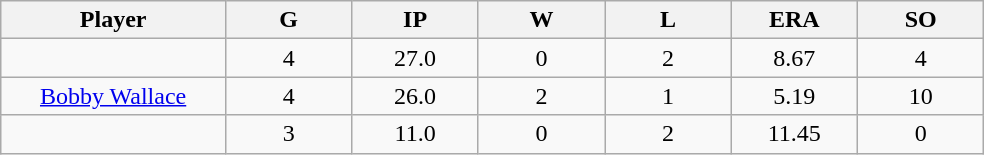<table class="wikitable sortable">
<tr>
<th bgcolor="#DDDDFF" width="16%">Player</th>
<th bgcolor="#DDDDFF" width="9%">G</th>
<th bgcolor="#DDDDFF" width="9%">IP</th>
<th bgcolor="#DDDDFF" width="9%">W</th>
<th bgcolor="#DDDDFF" width="9%">L</th>
<th bgcolor="#DDDDFF" width="9%">ERA</th>
<th bgcolor="#DDDDFF" width="9%">SO</th>
</tr>
<tr align="center">
<td></td>
<td>4</td>
<td>27.0</td>
<td>0</td>
<td>2</td>
<td>8.67</td>
<td>4</td>
</tr>
<tr align="center">
<td><a href='#'>Bobby Wallace</a></td>
<td>4</td>
<td>26.0</td>
<td>2</td>
<td>1</td>
<td>5.19</td>
<td>10</td>
</tr>
<tr align=center>
<td></td>
<td>3</td>
<td>11.0</td>
<td>0</td>
<td>2</td>
<td>11.45</td>
<td>0</td>
</tr>
</table>
